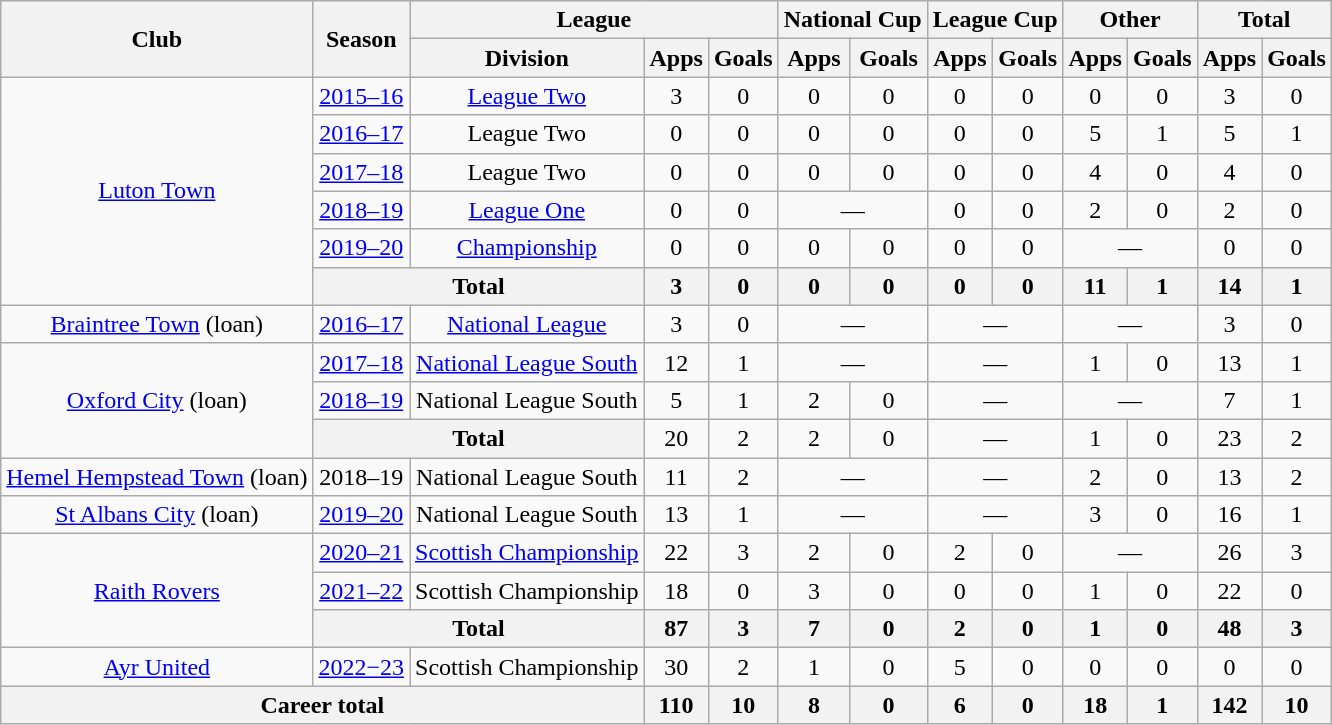<table class=wikitable style=text-align:center>
<tr>
<th rowspan=2>Club</th>
<th rowspan=2>Season</th>
<th colspan=3>League</th>
<th colspan=2>National Cup</th>
<th colspan=2>League Cup</th>
<th colspan=2>Other</th>
<th colspan=2>Total</th>
</tr>
<tr>
<th>Division</th>
<th>Apps</th>
<th>Goals</th>
<th>Apps</th>
<th>Goals</th>
<th>Apps</th>
<th>Goals</th>
<th>Apps</th>
<th>Goals</th>
<th>Apps</th>
<th>Goals</th>
</tr>
<tr>
<td rowspan=6><a href='#'>Luton Town</a></td>
<td><a href='#'>2015–16</a></td>
<td><a href='#'>League Two</a></td>
<td>3</td>
<td>0</td>
<td>0</td>
<td>0</td>
<td>0</td>
<td>0</td>
<td>0</td>
<td>0</td>
<td>3</td>
<td>0</td>
</tr>
<tr>
<td><a href='#'>2016–17</a></td>
<td>League Two</td>
<td>0</td>
<td>0</td>
<td>0</td>
<td>0</td>
<td>0</td>
<td>0</td>
<td>5</td>
<td>1</td>
<td>5</td>
<td>1</td>
</tr>
<tr>
<td><a href='#'>2017–18</a></td>
<td>League Two</td>
<td>0</td>
<td>0</td>
<td>0</td>
<td>0</td>
<td>0</td>
<td>0</td>
<td>4</td>
<td>0</td>
<td>4</td>
<td>0</td>
</tr>
<tr>
<td><a href='#'>2018–19</a></td>
<td><a href='#'>League One</a></td>
<td>0</td>
<td>0</td>
<td colspan=2>—</td>
<td>0</td>
<td>0</td>
<td>2</td>
<td>0</td>
<td>2</td>
<td>0</td>
</tr>
<tr>
<td><a href='#'>2019–20</a></td>
<td><a href='#'>Championship</a></td>
<td>0</td>
<td>0</td>
<td>0</td>
<td>0</td>
<td>0</td>
<td>0</td>
<td colspan=2>—</td>
<td>0</td>
<td>0</td>
</tr>
<tr>
<th colspan=2>Total</th>
<th>3</th>
<th>0</th>
<th>0</th>
<th>0</th>
<th>0</th>
<th>0</th>
<th>11</th>
<th>1</th>
<th>14</th>
<th>1</th>
</tr>
<tr>
<td><a href='#'>Braintree Town</a> (loan)</td>
<td><a href='#'>2016–17</a></td>
<td><a href='#'>National League</a></td>
<td>3</td>
<td>0</td>
<td colspan=2>—</td>
<td colspan=2>—</td>
<td colspan=2>—</td>
<td>3</td>
<td>0</td>
</tr>
<tr>
<td rowspan=3><a href='#'>Oxford City</a> (loan)</td>
<td><a href='#'>2017–18</a></td>
<td><a href='#'>National League South</a></td>
<td>12</td>
<td>1</td>
<td colspan=2>—</td>
<td colspan=2>—</td>
<td>1</td>
<td>0</td>
<td>13</td>
<td>1</td>
</tr>
<tr>
<td><a href='#'>2018–19</a></td>
<td>National League South</td>
<td>5</td>
<td>1</td>
<td>2</td>
<td>0</td>
<td colspan=2>—</td>
<td colspan=2>—</td>
<td>7</td>
<td>1</td>
</tr>
<tr>
<th colspan=2>Total</th>
<td>20</td>
<td>2</td>
<td>2</td>
<td>0</td>
<td colspan=2>—</td>
<td>1</td>
<td>0</td>
<td>23</td>
<td>2</td>
</tr>
<tr>
<td><a href='#'>Hemel Hempstead Town</a> (loan)</td>
<td>2018–19</td>
<td>National League South</td>
<td>11</td>
<td>2</td>
<td colspan=2>—</td>
<td colspan=2>—</td>
<td>2</td>
<td>0</td>
<td>13</td>
<td>2</td>
</tr>
<tr>
<td><a href='#'>St Albans City</a> (loan)</td>
<td><a href='#'>2019–20</a></td>
<td>National League South</td>
<td>13</td>
<td>1</td>
<td colspan=2>—</td>
<td colspan=2>—</td>
<td>3</td>
<td>0</td>
<td>16</td>
<td>1</td>
</tr>
<tr>
<td rowspan="3"><a href='#'>Raith Rovers</a></td>
<td><a href='#'>2020–21</a></td>
<td><a href='#'>Scottish Championship</a></td>
<td>22</td>
<td>3</td>
<td>2</td>
<td>0</td>
<td>2</td>
<td>0</td>
<td colspan=2>—</td>
<td>26</td>
<td>3</td>
</tr>
<tr>
<td><a href='#'>2021–22</a></td>
<td>Scottish Championship</td>
<td>18</td>
<td>0</td>
<td>3</td>
<td>0</td>
<td>0</td>
<td>0</td>
<td>1</td>
<td>0</td>
<td>22</td>
<td>0</td>
</tr>
<tr>
<th colspan="2">Total</th>
<th>87</th>
<th>3</th>
<th>7</th>
<th>0</th>
<th>2</th>
<th>0</th>
<th>1</th>
<th>0</th>
<th>48</th>
<th>3</th>
</tr>
<tr>
<td><a href='#'>Ayr United</a></td>
<td><a href='#'>2022−23</a></td>
<td>Scottish Championship</td>
<td>30</td>
<td>2</td>
<td>1</td>
<td>0</td>
<td>5</td>
<td>0</td>
<td>0</td>
<td>0</td>
<td>0</td>
<td>0</td>
</tr>
<tr>
<th colspan="3">Career total</th>
<th>110</th>
<th>10</th>
<th>8</th>
<th>0</th>
<th>6</th>
<th>0</th>
<th>18</th>
<th>1</th>
<th>142</th>
<th>10</th>
</tr>
</table>
